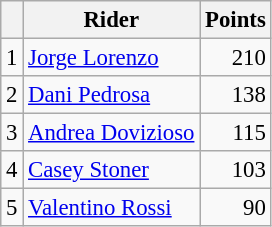<table class="wikitable" style="font-size: 95%;">
<tr>
<th></th>
<th>Rider</th>
<th>Points</th>
</tr>
<tr>
<td align=center>1</td>
<td> <a href='#'>Jorge Lorenzo</a></td>
<td align=right>210</td>
</tr>
<tr>
<td align=center>2</td>
<td> <a href='#'>Dani Pedrosa</a></td>
<td align=right>138</td>
</tr>
<tr>
<td align=center>3</td>
<td> <a href='#'>Andrea Dovizioso</a></td>
<td align=right>115</td>
</tr>
<tr>
<td align=center>4</td>
<td> <a href='#'>Casey Stoner</a></td>
<td align=right>103</td>
</tr>
<tr>
<td align=center>5</td>
<td> <a href='#'>Valentino Rossi</a></td>
<td align=right>90</td>
</tr>
</table>
